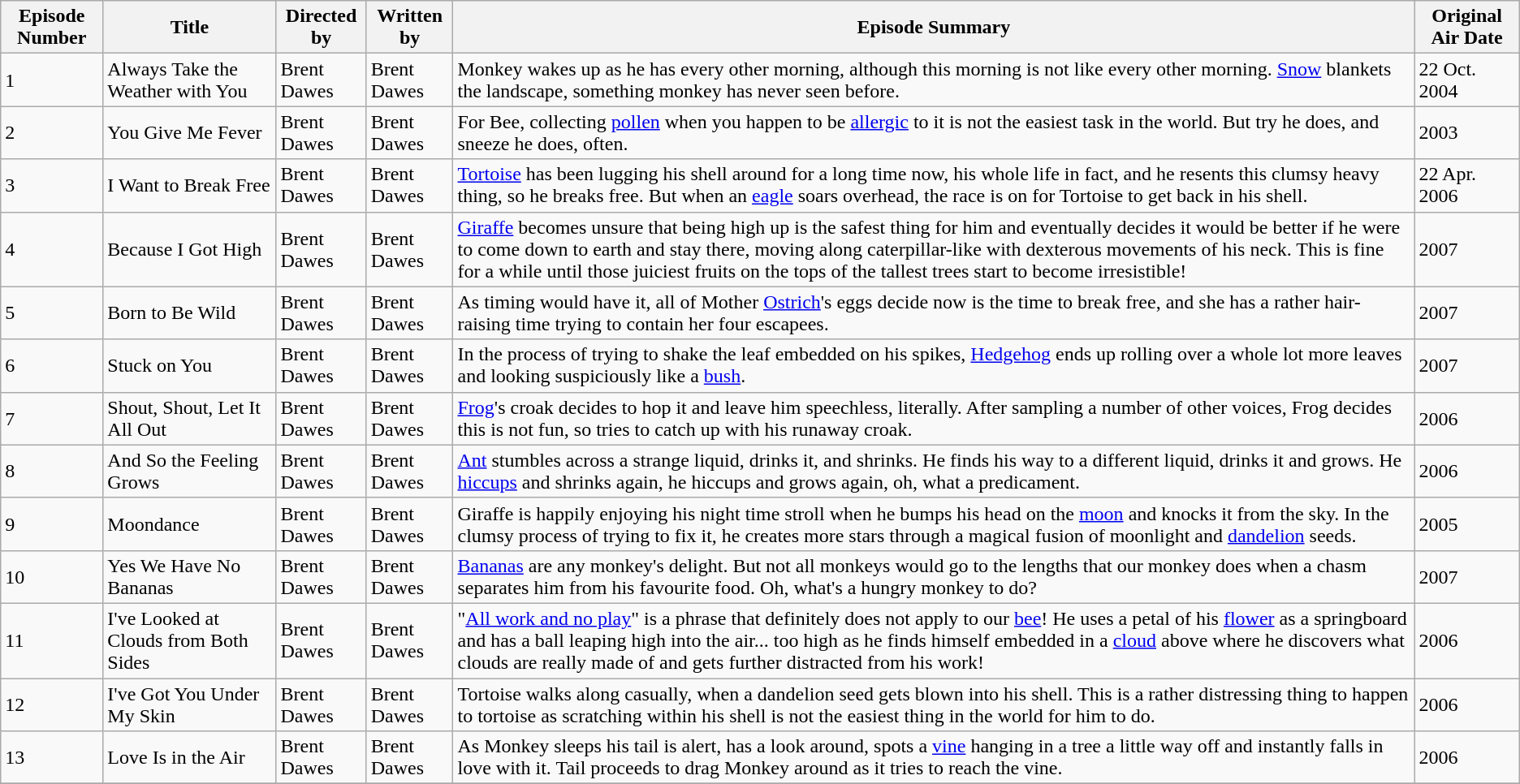<table class="wikitable">
<tr>
<th>Episode Number</th>
<th>Title</th>
<th>Directed by</th>
<th>Written by</th>
<th>Episode Summary</th>
<th>Original Air Date</th>
</tr>
<tr>
<td>1</td>
<td>Always Take the Weather with You</td>
<td>Brent Dawes</td>
<td>Brent Dawes</td>
<td>Monkey wakes up as he has every other morning, although this morning is not like every other morning. <a href='#'>Snow</a> blankets the landscape, something monkey has never seen before.</td>
<td>22 Oct. 2004</td>
</tr>
<tr>
<td>2</td>
<td>You Give Me Fever</td>
<td>Brent Dawes</td>
<td>Brent Dawes</td>
<td>For Bee, collecting <a href='#'>pollen</a> when you happen to be <a href='#'>allergic</a> to it is not the easiest task in the world. But try he does, and sneeze he does, often.</td>
<td>2003</td>
</tr>
<tr>
<td>3</td>
<td>I Want to Break Free</td>
<td>Brent Dawes</td>
<td>Brent Dawes</td>
<td><a href='#'>Tortoise</a> has been lugging his shell around for a long time now, his whole life in fact, and he resents this clumsy heavy thing, so he breaks free. But when an <a href='#'>eagle</a> soars overhead, the race is on for Tortoise to get back in his shell.</td>
<td>22 Apr. 2006</td>
</tr>
<tr>
<td>4</td>
<td>Because I Got High</td>
<td>Brent Dawes</td>
<td>Brent Dawes</td>
<td><a href='#'>Giraffe</a> becomes unsure that being high up is the safest thing for him and eventually decides it would be better if he were to come down to earth and stay there, moving along caterpillar-like with dexterous movements of his neck. This is fine for a while until those juiciest fruits on the tops of the tallest trees start to become irresistible!</td>
<td>2007</td>
</tr>
<tr>
<td>5</td>
<td>Born to Be Wild</td>
<td>Brent Dawes</td>
<td>Brent Dawes</td>
<td>As timing would have it, all of Mother <a href='#'>Ostrich</a>'s eggs decide now is the time to break free, and she has a rather hair-raising time trying to contain her four escapees.</td>
<td>2007</td>
</tr>
<tr>
<td>6</td>
<td>Stuck on You</td>
<td>Brent Dawes</td>
<td>Brent Dawes</td>
<td>In the process of trying to shake the leaf embedded on his spikes, <a href='#'>Hedgehog</a> ends up rolling over a whole lot more leaves and looking suspiciously like a <a href='#'>bush</a>.</td>
<td>2007</td>
</tr>
<tr>
<td>7</td>
<td>Shout, Shout, Let It All Out</td>
<td>Brent Dawes</td>
<td>Brent Dawes</td>
<td><a href='#'>Frog</a>'s croak decides to hop it and leave him speechless, literally. After sampling a number of other voices, Frog decides this is not fun, so tries to catch up with his runaway croak.</td>
<td>2006</td>
</tr>
<tr>
<td>8</td>
<td>And So the Feeling Grows</td>
<td>Brent Dawes</td>
<td>Brent Dawes</td>
<td><a href='#'>Ant</a> stumbles across a strange liquid, drinks it, and shrinks. He finds his way to a different liquid, drinks it and grows. He <a href='#'>hiccups</a> and shrinks again, he hiccups and grows again, oh, what a predicament.</td>
<td>2006</td>
</tr>
<tr>
<td>9</td>
<td>Moondance</td>
<td>Brent Dawes</td>
<td>Brent Dawes</td>
<td>Giraffe is happily enjoying his night time stroll when he bumps his head on the <a href='#'>moon</a> and knocks it from the sky. In the clumsy process of trying to fix it, he creates more stars through a magical fusion of moonlight and <a href='#'>dandelion</a> seeds.</td>
<td>2005</td>
</tr>
<tr>
<td>10</td>
<td>Yes We Have No Bananas</td>
<td>Brent Dawes</td>
<td>Brent Dawes</td>
<td><a href='#'>Bananas</a> are any monkey's delight. But not all monkeys would go to the lengths that our monkey does when a chasm separates him from his favourite food. Oh, what's a hungry monkey to do?</td>
<td>2007</td>
</tr>
<tr>
<td>11</td>
<td>I've Looked at Clouds from Both Sides</td>
<td>Brent Dawes</td>
<td>Brent Dawes</td>
<td>"<a href='#'>All work and no play</a>" is a phrase that definitely does not apply to our <a href='#'>bee</a>! He uses a petal of his <a href='#'>flower</a> as a springboard and has a ball leaping high into the air... too high as he finds himself embedded in a <a href='#'>cloud</a> above where he discovers what clouds are really made of and gets further distracted from his work!</td>
<td>2006</td>
</tr>
<tr>
<td>12</td>
<td>I've Got You Under My Skin</td>
<td>Brent Dawes</td>
<td>Brent Dawes</td>
<td>Tortoise walks along casually, when a dandelion seed gets blown into his shell. This is a rather distressing thing to happen to tortoise as scratching within his shell is not the easiest thing in the world for him to do.</td>
<td>2006</td>
</tr>
<tr>
<td>13</td>
<td>Love Is in the Air</td>
<td>Brent Dawes</td>
<td>Brent Dawes</td>
<td>As Monkey sleeps his tail is alert, has a look around, spots a <a href='#'>vine</a> hanging in a tree a little way off and instantly falls in love with it. Tail proceeds to drag Monkey around as it tries to reach the vine.</td>
<td>2006</td>
</tr>
<tr>
</tr>
</table>
